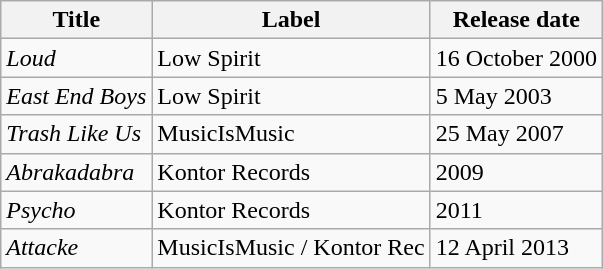<table class="wikitable">
<tr>
<th>Title</th>
<th>Label</th>
<th>Release date</th>
</tr>
<tr>
<td><em>Loud</em></td>
<td>Low Spirit</td>
<td>16 October 2000</td>
</tr>
<tr>
<td><em>East End Boys</em></td>
<td>Low Spirit</td>
<td>5 May 2003</td>
</tr>
<tr>
<td><em>Trash Like Us</em></td>
<td>MusicIsMusic</td>
<td>25 May 2007</td>
</tr>
<tr>
<td><em>Abrakadabra</em></td>
<td>Kontor Records</td>
<td>2009</td>
</tr>
<tr>
<td><em>Psycho</em></td>
<td>Kontor Records</td>
<td>2011</td>
</tr>
<tr>
<td><em>Attacke</em></td>
<td>MusicIsMusic / Kontor Rec</td>
<td>12 April 2013</td>
</tr>
</table>
